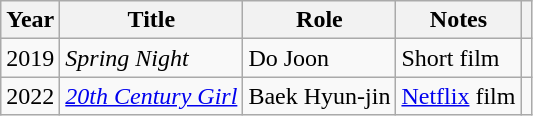<table class="wikitable sortable plainrowheaders">
<tr>
<th scope="col">Year</th>
<th scope="col">Title</th>
<th scope="col">Role</th>
<th scope="col">Notes</th>
<th scope="col" class="unsortable"></th>
</tr>
<tr>
<td>2019</td>
<td><em>Spring Night</em></td>
<td>Do Joon</td>
<td>Short film</td>
<td></td>
</tr>
<tr>
<td>2022</td>
<td><em><a href='#'>20th Century Girl</a></em></td>
<td>Baek Hyun-jin</td>
<td><a href='#'>Netflix</a> film</td>
<td></td>
</tr>
</table>
